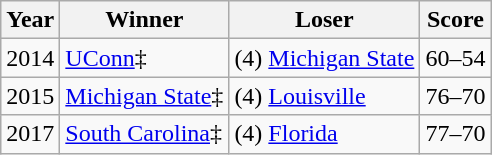<table class="wikitable">
<tr>
<th>Year</th>
<th>Winner</th>
<th>Loser</th>
<th>Score</th>
</tr>
<tr>
<td>2014</td>
<td><a href='#'>UConn</a>‡</td>
<td>(4) <a href='#'>Michigan State</a></td>
<td>60–54</td>
</tr>
<tr>
<td>2015</td>
<td><a href='#'>Michigan State</a>‡</td>
<td>(4) <a href='#'>Louisville</a></td>
<td>76–70</td>
</tr>
<tr>
<td>2017</td>
<td><a href='#'>South Carolina</a>‡</td>
<td>(4) <a href='#'>Florida</a></td>
<td>77–70</td>
</tr>
</table>
